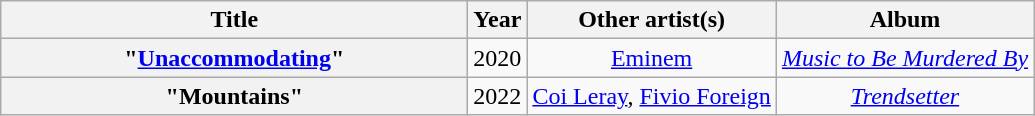<table class="wikitable plainrowheaders" style="text-align:center;">
<tr>
<th scope="col" style="width:19em;">Title</th>
<th scope="col">Year</th>
<th scope="col">Other artist(s)</th>
<th scope="col">Album</th>
</tr>
<tr>
<th scope="row">"<a href='#'>Unaccommodating</a>"</th>
<td>2020</td>
<td><a href='#'>Eminem</a></td>
<td><em><a href='#'>Music to Be Murdered By</a></em></td>
</tr>
<tr>
<th scope="row">"Mountains"</th>
<td>2022</td>
<td><a href='#'>Coi Leray</a>, <a href='#'>Fivio Foreign</a></td>
<td><em><a href='#'>Trendsetter</a></em></td>
</tr>
</table>
